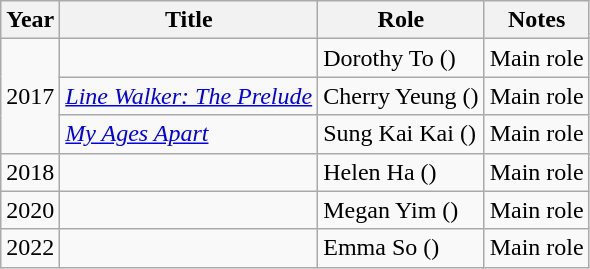<table class="wikitable">
<tr>
<th>Year</th>
<th>Title</th>
<th>Role</th>
<th>Notes</th>
</tr>
<tr>
<td rowspan="3">2017</td>
<td><em></em></td>
<td>Dorothy To ()</td>
<td>Main role</td>
</tr>
<tr>
<td><em><a href='#'>Line Walker: The Prelude</a></em></td>
<td>Cherry Yeung ()</td>
<td>Main role</td>
</tr>
<tr>
<td><em><a href='#'>My Ages Apart</a></em></td>
<td>Sung Kai Kai ()</td>
<td>Main role</td>
</tr>
<tr>
<td>2018</td>
<td><em></em></td>
<td>Helen Ha ()</td>
<td>Main role</td>
</tr>
<tr>
<td>2020</td>
<td><em></em></td>
<td>Megan Yim ()</td>
<td>Main role</td>
</tr>
<tr>
<td>2022</td>
<td><em></em></td>
<td>Emma So ()</td>
<td>Main role</td>
</tr>
</table>
